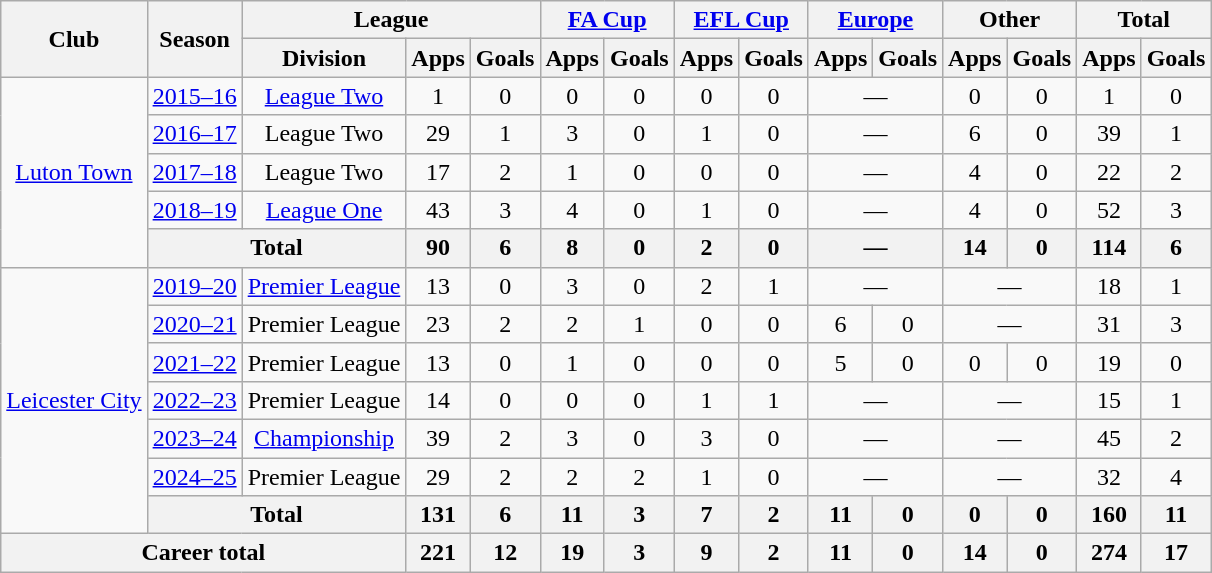<table class=wikitable style=text-align:center>
<tr>
<th rowspan=2>Club</th>
<th rowspan=2>Season</th>
<th colspan=3>League</th>
<th colspan=2><a href='#'>FA Cup</a></th>
<th colspan=2><a href='#'>EFL Cup</a></th>
<th colspan=2><a href='#'>Europe</a></th>
<th colspan=2>Other</th>
<th colspan=2>Total</th>
</tr>
<tr>
<th>Division</th>
<th>Apps</th>
<th>Goals</th>
<th>Apps</th>
<th>Goals</th>
<th>Apps</th>
<th>Goals</th>
<th>Apps</th>
<th>Goals</th>
<th>Apps</th>
<th>Goals</th>
<th>Apps</th>
<th>Goals</th>
</tr>
<tr>
<td rowspan=5><a href='#'>Luton Town</a></td>
<td><a href='#'>2015–16</a></td>
<td><a href='#'>League Two</a></td>
<td>1</td>
<td>0</td>
<td>0</td>
<td>0</td>
<td>0</td>
<td>0</td>
<td colspan=2>—</td>
<td>0</td>
<td>0</td>
<td>1</td>
<td>0</td>
</tr>
<tr>
<td><a href='#'>2016–17</a></td>
<td>League Two</td>
<td>29</td>
<td>1</td>
<td>3</td>
<td>0</td>
<td>1</td>
<td>0</td>
<td colspan=2>—</td>
<td>6</td>
<td>0</td>
<td>39</td>
<td>1</td>
</tr>
<tr>
<td><a href='#'>2017–18</a></td>
<td>League Two</td>
<td>17</td>
<td>2</td>
<td>1</td>
<td>0</td>
<td>0</td>
<td>0</td>
<td colspan=2>—</td>
<td>4</td>
<td>0</td>
<td>22</td>
<td>2</td>
</tr>
<tr>
<td><a href='#'>2018–19</a></td>
<td><a href='#'>League One</a></td>
<td>43</td>
<td>3</td>
<td>4</td>
<td>0</td>
<td>1</td>
<td>0</td>
<td colspan=2>—</td>
<td>4</td>
<td>0</td>
<td>52</td>
<td>3</td>
</tr>
<tr>
<th colspan=2>Total</th>
<th>90</th>
<th>6</th>
<th>8</th>
<th>0</th>
<th>2</th>
<th>0</th>
<th colspan=2>—</th>
<th>14</th>
<th>0</th>
<th>114</th>
<th>6</th>
</tr>
<tr>
<td rowspan=7><a href='#'>Leicester City</a></td>
<td><a href='#'>2019–20</a></td>
<td><a href='#'>Premier League</a></td>
<td>13</td>
<td>0</td>
<td>3</td>
<td>0</td>
<td>2</td>
<td>1</td>
<td colspan=2>—</td>
<td colspan=2>—</td>
<td>18</td>
<td>1</td>
</tr>
<tr>
<td><a href='#'>2020–21</a></td>
<td>Premier League</td>
<td>23</td>
<td>2</td>
<td>2</td>
<td>1</td>
<td>0</td>
<td>0</td>
<td>6</td>
<td>0</td>
<td colspan=2>—</td>
<td>31</td>
<td>3</td>
</tr>
<tr>
<td><a href='#'>2021–22</a></td>
<td>Premier League</td>
<td>13</td>
<td>0</td>
<td>1</td>
<td>0</td>
<td>0</td>
<td>0</td>
<td>5</td>
<td>0</td>
<td>0</td>
<td>0</td>
<td>19</td>
<td>0</td>
</tr>
<tr>
<td><a href='#'>2022–23</a></td>
<td>Premier League</td>
<td>14</td>
<td>0</td>
<td>0</td>
<td>0</td>
<td>1</td>
<td>1</td>
<td colspan=2>—</td>
<td colspan=2>—</td>
<td>15</td>
<td>1</td>
</tr>
<tr>
<td><a href='#'>2023–24</a></td>
<td><a href='#'>Championship</a></td>
<td>39</td>
<td>2</td>
<td>3</td>
<td>0</td>
<td>3</td>
<td>0</td>
<td colspan=2>—</td>
<td colspan=2>—</td>
<td>45</td>
<td>2</td>
</tr>
<tr>
<td><a href='#'>2024–25</a></td>
<td>Premier League</td>
<td>29</td>
<td>2</td>
<td>2</td>
<td>2</td>
<td>1</td>
<td>0</td>
<td colspan=2>—</td>
<td colspan=2>—</td>
<td>32</td>
<td>4</td>
</tr>
<tr>
<th colspan=2>Total</th>
<th>131</th>
<th>6</th>
<th>11</th>
<th>3</th>
<th>7</th>
<th>2</th>
<th>11</th>
<th>0</th>
<th>0</th>
<th>0</th>
<th>160</th>
<th>11</th>
</tr>
<tr>
<th colspan=3>Career total</th>
<th>221</th>
<th>12</th>
<th>19</th>
<th>3</th>
<th>9</th>
<th>2</th>
<th>11</th>
<th>0</th>
<th>14</th>
<th>0</th>
<th>274</th>
<th>17</th>
</tr>
</table>
